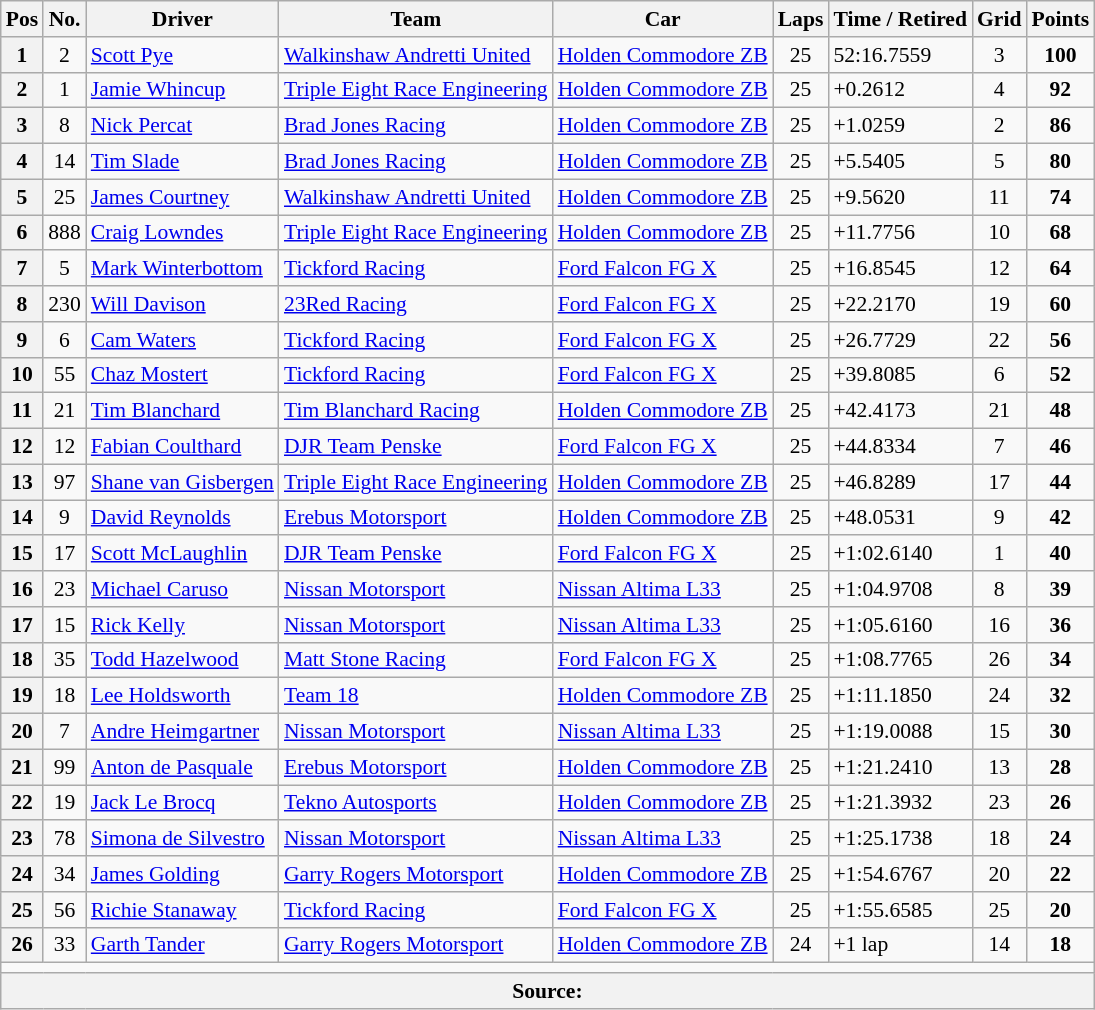<table class="wikitable" style="font-size:90%;">
<tr>
<th>Pos</th>
<th>No.</th>
<th>Driver</th>
<th>Team</th>
<th>Car</th>
<th>Laps</th>
<th>Time / Retired</th>
<th>Grid</th>
<th>Points</th>
</tr>
<tr>
<th>1</th>
<td align="center">2</td>
<td> <a href='#'>Scott Pye</a></td>
<td><a href='#'>Walkinshaw Andretti United</a></td>
<td><a href='#'>Holden Commodore ZB</a></td>
<td align="center">25</td>
<td>52:16.7559</td>
<td align="center">3</td>
<td align="center"><strong>100</strong></td>
</tr>
<tr>
<th>2</th>
<td align="center">1</td>
<td> <a href='#'>Jamie Whincup</a></td>
<td><a href='#'>Triple Eight Race Engineering</a></td>
<td><a href='#'>Holden Commodore ZB</a></td>
<td align="center">25</td>
<td>+0.2612</td>
<td align="center">4</td>
<td align="center"><strong>92</strong></td>
</tr>
<tr>
<th>3</th>
<td align="center">8</td>
<td> <a href='#'>Nick Percat</a></td>
<td><a href='#'>Brad Jones Racing</a></td>
<td><a href='#'>Holden Commodore ZB</a></td>
<td align="center">25</td>
<td>+1.0259</td>
<td align="center">2</td>
<td align="center"><strong>86</strong></td>
</tr>
<tr>
<th>4</th>
<td align="center">14</td>
<td> <a href='#'>Tim Slade</a></td>
<td><a href='#'>Brad Jones Racing</a></td>
<td><a href='#'>Holden Commodore ZB</a></td>
<td align="center">25</td>
<td>+5.5405</td>
<td align="center">5</td>
<td align="center"><strong>80</strong></td>
</tr>
<tr>
<th>5</th>
<td align="center">25</td>
<td> <a href='#'>James Courtney</a></td>
<td><a href='#'>Walkinshaw Andretti United</a></td>
<td><a href='#'>Holden Commodore ZB</a></td>
<td align="center">25</td>
<td>+9.5620</td>
<td align="center">11</td>
<td align="center"><strong>74</strong></td>
</tr>
<tr>
<th>6</th>
<td align="center">888</td>
<td> <a href='#'>Craig Lowndes</a></td>
<td><a href='#'>Triple Eight Race Engineering</a></td>
<td><a href='#'>Holden Commodore ZB</a></td>
<td align="center">25</td>
<td>+11.7756</td>
<td align="center">10</td>
<td align="center"><strong>68</strong></td>
</tr>
<tr>
<th>7</th>
<td align="center">5</td>
<td> <a href='#'>Mark Winterbottom</a></td>
<td><a href='#'>Tickford Racing</a></td>
<td><a href='#'>Ford Falcon FG X</a></td>
<td align="center">25</td>
<td>+16.8545</td>
<td align="center">12</td>
<td align="center"><strong>64</strong></td>
</tr>
<tr>
<th>8</th>
<td align="center">230</td>
<td> <a href='#'>Will Davison</a></td>
<td><a href='#'>23Red Racing</a></td>
<td><a href='#'>Ford Falcon FG X</a></td>
<td align="center">25</td>
<td>+22.2170</td>
<td align="center">19</td>
<td align="center"><strong>60</strong></td>
</tr>
<tr>
<th>9</th>
<td align="center">6</td>
<td> <a href='#'>Cam Waters</a></td>
<td><a href='#'>Tickford Racing</a></td>
<td><a href='#'>Ford Falcon FG X</a></td>
<td align="center">25</td>
<td>+26.7729</td>
<td align="center">22</td>
<td align="center"><strong>56</strong></td>
</tr>
<tr>
<th>10</th>
<td align="center">55</td>
<td> <a href='#'>Chaz Mostert</a></td>
<td><a href='#'>Tickford Racing</a></td>
<td><a href='#'>Ford Falcon FG X</a></td>
<td align="center">25</td>
<td>+39.8085</td>
<td align="center">6</td>
<td align="center"><strong>52</strong></td>
</tr>
<tr>
<th>11</th>
<td align="center">21</td>
<td> <a href='#'>Tim Blanchard</a></td>
<td><a href='#'>Tim Blanchard Racing</a></td>
<td><a href='#'>Holden Commodore ZB</a></td>
<td align="center">25</td>
<td>+42.4173</td>
<td align="center">21</td>
<td align="center"><strong>48</strong></td>
</tr>
<tr>
<th>12</th>
<td align="center">12</td>
<td> <a href='#'>Fabian Coulthard</a></td>
<td><a href='#'>DJR Team Penske</a></td>
<td><a href='#'>Ford Falcon FG X</a></td>
<td align="center">25</td>
<td>+44.8334</td>
<td align="center">7</td>
<td align="center"><strong>46</strong></td>
</tr>
<tr>
<th>13</th>
<td align="center">97</td>
<td> <a href='#'>Shane van Gisbergen</a></td>
<td><a href='#'>Triple Eight Race Engineering</a></td>
<td><a href='#'>Holden Commodore ZB</a></td>
<td align="center">25</td>
<td>+46.8289</td>
<td align="center">17</td>
<td align="center"><strong>44</strong></td>
</tr>
<tr>
<th>14</th>
<td align="center">9</td>
<td> <a href='#'>David Reynolds</a></td>
<td><a href='#'>Erebus Motorsport</a></td>
<td><a href='#'>Holden Commodore ZB</a></td>
<td align="center">25</td>
<td>+48.0531</td>
<td align="center">9</td>
<td align="center"><strong>42</strong></td>
</tr>
<tr>
<th>15</th>
<td align="center">17</td>
<td> <a href='#'>Scott McLaughlin</a></td>
<td><a href='#'>DJR Team Penske</a></td>
<td><a href='#'>Ford Falcon FG X</a></td>
<td align="center">25</td>
<td>+1:02.6140</td>
<td align="center">1</td>
<td align="center"><strong>40</strong></td>
</tr>
<tr>
<th>16</th>
<td align="center">23</td>
<td> <a href='#'>Michael Caruso</a></td>
<td><a href='#'>Nissan Motorsport</a></td>
<td><a href='#'>Nissan Altima L33</a></td>
<td align="center">25</td>
<td>+1:04.9708</td>
<td align="center">8</td>
<td align="center"><strong>39</strong></td>
</tr>
<tr>
<th>17</th>
<td align="center">15</td>
<td> <a href='#'>Rick Kelly</a></td>
<td><a href='#'>Nissan Motorsport</a></td>
<td><a href='#'>Nissan Altima L33</a></td>
<td align="center">25</td>
<td>+1:05.6160</td>
<td align="center">16</td>
<td align="center"><strong>36</strong></td>
</tr>
<tr>
<th>18</th>
<td align="center">35</td>
<td> <a href='#'>Todd Hazelwood</a></td>
<td><a href='#'>Matt Stone Racing</a></td>
<td><a href='#'>Ford Falcon FG X</a></td>
<td align="center">25</td>
<td>+1:08.7765</td>
<td align="center">26</td>
<td align="center"><strong>34</strong></td>
</tr>
<tr>
<th>19</th>
<td align="center">18</td>
<td> <a href='#'>Lee Holdsworth</a></td>
<td><a href='#'>Team 18</a></td>
<td><a href='#'>Holden Commodore ZB</a></td>
<td align="center">25</td>
<td>+1:11.1850</td>
<td align="center">24</td>
<td align="center"><strong>32</strong></td>
</tr>
<tr>
<th>20</th>
<td align="center">7</td>
<td> <a href='#'>Andre Heimgartner</a></td>
<td><a href='#'>Nissan Motorsport</a></td>
<td><a href='#'>Nissan Altima L33</a></td>
<td align="center">25</td>
<td>+1:19.0088</td>
<td align="center">15</td>
<td align="center"><strong>30</strong></td>
</tr>
<tr>
<th>21</th>
<td align="center">99</td>
<td> <a href='#'>Anton de Pasquale</a></td>
<td><a href='#'>Erebus Motorsport</a></td>
<td><a href='#'>Holden Commodore ZB</a></td>
<td align="center">25</td>
<td>+1:21.2410</td>
<td align="center">13</td>
<td align="center"><strong>28</strong></td>
</tr>
<tr>
<th>22</th>
<td align="center">19</td>
<td> <a href='#'>Jack Le Brocq</a></td>
<td><a href='#'>Tekno Autosports</a></td>
<td><a href='#'>Holden Commodore ZB</a></td>
<td align="center">25</td>
<td>+1:21.3932</td>
<td align="center">23</td>
<td align="center"><strong>26</strong></td>
</tr>
<tr>
<th>23</th>
<td align="center">78</td>
<td> <a href='#'>Simona de Silvestro</a></td>
<td><a href='#'>Nissan Motorsport</a></td>
<td><a href='#'>Nissan Altima L33</a></td>
<td align="center">25</td>
<td>+1:25.1738</td>
<td align="center">18</td>
<td align="center"><strong>24</strong></td>
</tr>
<tr>
<th>24</th>
<td align="center">34</td>
<td> <a href='#'>James Golding</a></td>
<td><a href='#'>Garry Rogers Motorsport</a></td>
<td><a href='#'>Holden Commodore ZB</a></td>
<td align="center">25</td>
<td>+1:54.6767</td>
<td align="center">20</td>
<td align="center"><strong>22</strong></td>
</tr>
<tr>
<th>25</th>
<td align="center">56</td>
<td> <a href='#'>Richie Stanaway</a></td>
<td><a href='#'>Tickford Racing</a></td>
<td><a href='#'>Ford Falcon FG X</a></td>
<td align="center">25</td>
<td>+1:55.6585</td>
<td align="center">25</td>
<td align="center"><strong>20</strong></td>
</tr>
<tr>
<th>26</th>
<td align="center">33</td>
<td> <a href='#'>Garth Tander</a></td>
<td><a href='#'>Garry Rogers Motorsport</a></td>
<td><a href='#'>Holden Commodore ZB</a></td>
<td align="center">24</td>
<td>+1 lap</td>
<td align="center">14</td>
<td align="center"><strong>18</strong></td>
</tr>
<tr>
<td colspan="9" align="center"></td>
</tr>
<tr>
<th colspan="9">Source:</th>
</tr>
</table>
